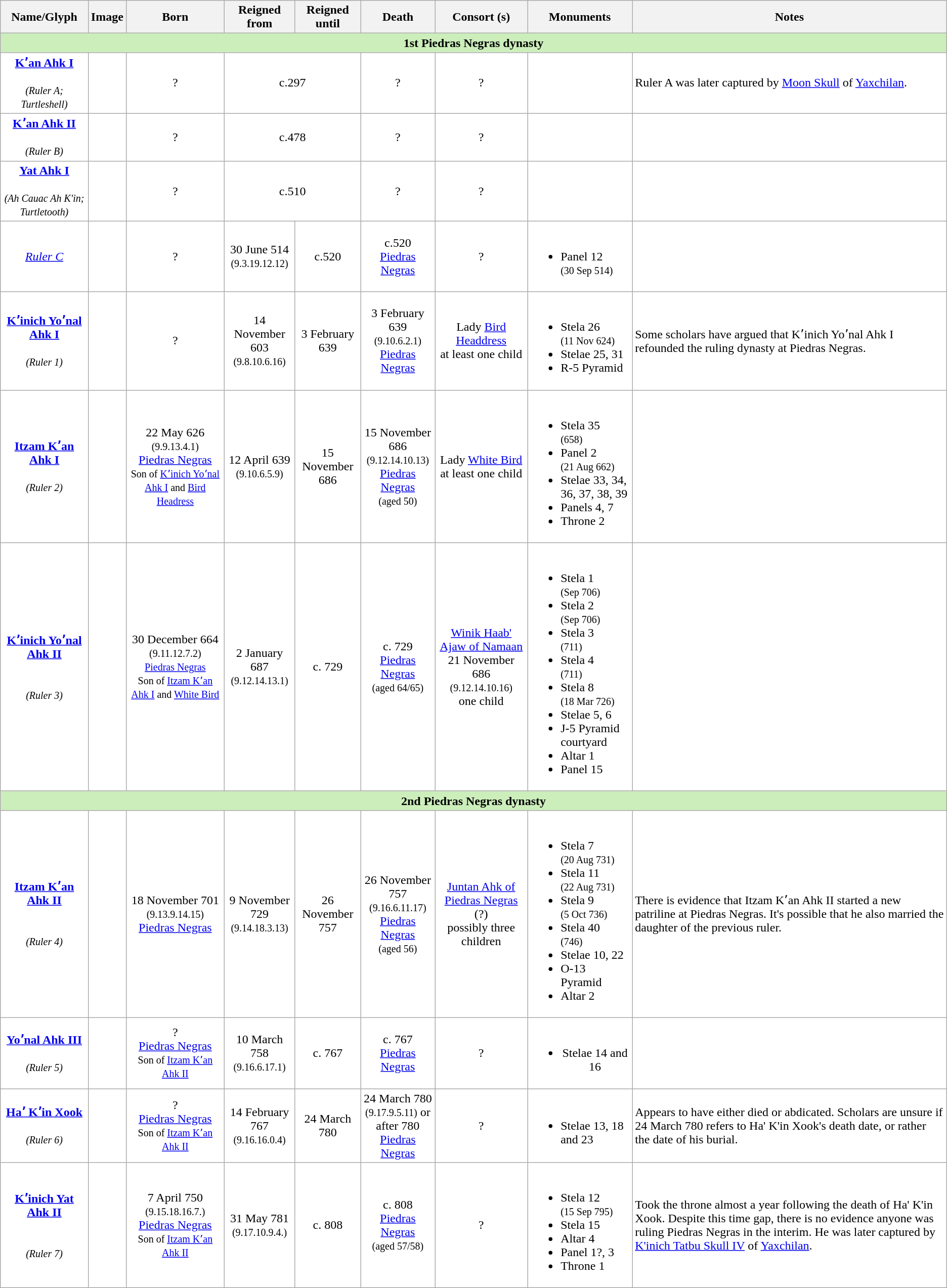<table class="wikitable">
<tr>
<th>Name/Glyph</th>
<th>Image</th>
<th>Born</th>
<th>Reigned from</th>
<th>Reigned until</th>
<th>Death</th>
<th>Consort (s)</th>
<th>Monuments</th>
<th>Notes</th>
</tr>
<tr bgcolor=#ceb>
<td align="center" colspan="9"><strong>1st Piedras Negras dynasty</strong></td>
</tr>
<tr bgcolor=#fff>
<td align="center"><strong><a href='#'>Kʼan Ahk I</a></strong><br><br><small><em>(Ruler A; Turtleshell)</em></small></td>
<td align="center"></td>
<td align="center">?</td>
<td colspan="2" align="center">c.297</td>
<td align="center">?</td>
<td align="center">?</td>
<td></td>
<td>Ruler A was later captured by <a href='#'>Moon Skull</a> of <a href='#'>Yaxchilan</a>.</td>
</tr>
<tr bgcolor=#fff>
<td align="center"><strong><a href='#'>Kʼan Ahk II</a></strong><br><br><small><em>(Ruler B)</em></small></td>
<td align="center"></td>
<td align="center">?</td>
<td colspan="2" align="center">c.478</td>
<td align="center">?</td>
<td align="center">?</td>
<td></td>
<td></td>
</tr>
<tr bgcolor=#fff>
<td align="center"><strong><a href='#'>Yat Ahk I</a></strong><br><br><small><em>(Ah Cauac Ah K'in; Turtletooth)</em></small></td>
<td align="center"></td>
<td align="center">?</td>
<td colspan="2" align="center">c.510</td>
<td align="center">?</td>
<td align="center">?</td>
<td></td>
<td></td>
</tr>
<tr bgcolor=#fff>
<td align="center"><em><a href='#'>Ruler C</a></em></td>
<td align="center"></td>
<td align="center">?</td>
<td align="center">30 June 514<br><small>(9.3.19.12.12)</small></td>
<td align="center">c.520</td>
<td align="center">c.520<br><a href='#'>Piedras Negras</a></td>
<td align="center">?</td>
<td><br><ul><li>Panel 12<br><small>(30 Sep 514)</small></li></ul></td>
<td></td>
</tr>
<tr bgcolor=#fff>
<td align="center"><strong><a href='#'>Kʼinich Yoʼnal Ahk I</a></strong><br><br><small><em>(Ruler 1)</em></small></td>
<td align="center"></td>
<td align="center">?</td>
<td align="center">14 November 603<br><small>(9.8.10.6.16)</small></td>
<td align="center">3 February 639</td>
<td align="center">3 February 639<br><small>(9.10.6.2.1)</small><br><a href='#'>Piedras Negras</a></td>
<td align="center">Lady <a href='#'>Bird Headdress</a><br>at least one child</td>
<td><br><ul><li>Stela 26<br><small>(11 Nov 624)</small></li><li>Stelae 25, 31</li><li>R-5 Pyramid</li></ul></td>
<td>Some scholars have argued that Kʼinich Yoʼnal Ahk I refounded the ruling dynasty at Piedras Negras.</td>
</tr>
<tr bgcolor=#fff>
<td align="center"><strong><a href='#'>Itzam Kʼan Ahk I</a></strong><br><br><small><em>(Ruler 2)</em></small></td>
<td align="center"></td>
<td align="center">22 May 626<br><small>(9.9.13.4.1)</small><br><a href='#'>Piedras Negras</a><br><small>Son of <a href='#'>Kʼinich Yoʼnal Ahk I</a> and <a href='#'>Bird Headress</a></small></td>
<td align="center">12 April 639<br><small>(9.10.6.5.9)</small></td>
<td align="center">15 November 686</td>
<td align="center">15 November 686<br><small>(9.12.14.10.13)</small><br><a href='#'>Piedras Negras</a><br><small>(aged 50)</small></td>
<td align="center">Lady <a href='#'>White Bird</a><br>at least one child</td>
<td><br><ul><li>Stela 35<br><small>(658)</small></li><li>Panel 2<br><small>(21 Aug 662)</small></li><li>Stelae 33, 34, 36, 37, 38, 39</li><li>Panels 4, 7</li><li>Throne 2</li></ul></td>
<td></td>
</tr>
<tr bgcolor=#fff>
<td align="center"><strong><a href='#'>Kʼinich Yoʼnal Ahk II</a></strong><br><br> <br><small><em>(Ruler 3)</em></small></td>
<td align="center"></td>
<td align="center">30 December 664<br><small>(9.11.12.7.2)<br><a href='#'>Piedras Negras</a><br>Son of <a href='#'>Itzam Kʼan Ahk I</a> and <a href='#'>White Bird</a></small></td>
<td align="center">2 January 687<br><small>(9.12.14.13.1)</small></td>
<td align="center">c. 729</td>
<td align="center">c. 729<br><a href='#'>Piedras Negras</a><br><small>(aged 64/65)</small></td>
<td align="center"><a href='#'>Winik Haab' Ajaw of Namaan</a><br>21 November 686<br><small>(9.12.14.10.16)</small><br>one child</td>
<td><br><ul><li>Stela 1<br><small>(Sep 706)</small></li><li>Stela 2<br><small>(Sep 706)</small></li><li>Stela 3<br><small>(711)</small></li><li>Stela 4<br><small>(711)</small></li><li>Stela 8<br><small>(18 Mar 726)</small></li><li>Stelae 5, 6</li><li>J-5 Pyramid courtyard</li><li>Altar 1</li><li>Panel 15</li></ul></td>
<td></td>
</tr>
<tr bgcolor=#ceb>
<td align="center" colspan="9"><strong>2nd Piedras Negras dynasty</strong></td>
</tr>
<tr bgcolor=#fff>
<td align="center"><strong><a href='#'>Itzam Kʼan Ahk II</a></strong><br><br><br><small><em>(Ruler 4)</em></small></td>
<td align="center"></td>
<td align="center">18 November 701<br><small>(9.13.9.14.15)</small><br><a href='#'>Piedras Negras</a></td>
<td align="center">9 November 729<br><small>(9.14.18.3.13)</small></td>
<td align="center">26 November 757</td>
<td align="center">26 November 757<br><small>(9.16.6.11.17)</small><br><a href='#'>Piedras Negras</a><br><small>(aged 56)</small></td>
<td align="center"><a href='#'>Juntan Ahk of Piedras Negras</a> (?)<br>possibly three children</td>
<td><br><ul><li>Stela 7<br><small>(20 Aug 731)</small></li><li>Stela 11<br><small>(22 Aug 731)</small></li><li>Stela 9<br><small>(5 Oct 736)</small></li><li>Stela 40<br><small>(746)</small></li><li>Stelae 10, 22</li><li>O-13 Pyramid</li><li>Altar 2</li></ul></td>
<td>There is evidence that Itzam Kʼan Ahk II started a new patriline at Piedras Negras. It's possible that he also married the daughter of the previous ruler.</td>
</tr>
<tr bgcolor=#fff>
<td align="center"><strong><a href='#'>Yoʼnal Ahk III</a></strong><br><br><small><em>(Ruler 5)</em></small></td>
<td align="center"></td>
<td align="center">?<br><a href='#'>Piedras Negras</a><br><small>Son of <a href='#'>Itzam Kʼan Ahk II</a></small></td>
<td align="center">10 March 758<br><small>(9.16.6.17.1)</small></td>
<td align="center">c. 767</td>
<td align="center">c. 767<br><a href='#'>Piedras Negras</a></td>
<td align="center">?</td>
<td align="center"><br><ul><li>Stelae 14 and 16</li></ul></td>
<td></td>
</tr>
<tr bgcolor=#fff>
<td align="center"><strong><a href='#'>Haʼ Kʼin Xook</a></strong><br><br><small><em>(Ruler 6)</em></small></td>
<td align="center"></td>
<td align="center">?<br><a href='#'>Piedras Negras</a><br><small>Son of <a href='#'>Itzam Kʼan Ahk II</a></small></td>
<td align="center">14 February 767<br><small>(9.16.16.0.4)</small></td>
<td align="center">24 March 780</td>
<td align="center">24 March 780<br><small>(9.17.9.5.11)</small> or <br> after 780<br><a href='#'>Piedras Negras</a></td>
<td align="center">?</td>
<td><br><ul><li>Stelae 13, 18 and 23</li></ul></td>
<td>Appears to have either died or abdicated. Scholars are unsure if 24 March 780 refers to Ha' K'in Xook's death date, or rather the date of his burial.</td>
</tr>
<tr bgcolor=#fff>
<td align="center"><strong><a href='#'>Kʼinich Yat Ahk II</a></strong><br><br><br><small><em>(Ruler 7)</em></small></td>
<td align="center"></td>
<td align="center">7 April 750<br><small>(9.15.18.16.7.)</small><br><a href='#'>Piedras Negras</a><br><small>Son of <a href='#'>Itzam Kʼan Ahk II</a></small></td>
<td align="center">31 May 781<br><small>(9.17.10.9.4.)</small></td>
<td align="center">c. 808</td>
<td align="center">c. 808<br><a href='#'>Piedras Negras</a><br><small>(aged 57/58)</small></td>
<td align="center">?</td>
<td><br><ul><li>Stela 12<br><small>(15 Sep 795)</small></li><li>Stela 15</li><li>Altar 4</li><li>Panel 1?, 3</li><li>Throne 1</li></ul></td>
<td>Took the throne almost a year following the death of Ha' K'in Xook. Despite this time gap, there is no evidence anyone was ruling Piedras Negras in the interim. He was later captured by <a href='#'>K'inich Tatbu Skull IV</a> of <a href='#'>Yaxchilan</a>.</td>
</tr>
</table>
